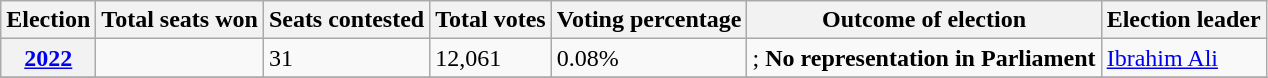<table class="wikitable">
<tr>
<th>Election</th>
<th>Total seats won</th>
<th>Seats contested</th>
<th>Total votes</th>
<th>Voting percentage</th>
<th>Outcome of election</th>
<th>Election leader</th>
</tr>
<tr>
<th><a href='#'>2022</a></th>
<td></td>
<td>31</td>
<td>12,061</td>
<td>0.08%</td>
<td>; <strong>No representation in Parliament</strong> </td>
<td><a href='#'>Ibrahim Ali</a></td>
</tr>
<tr>
</tr>
</table>
